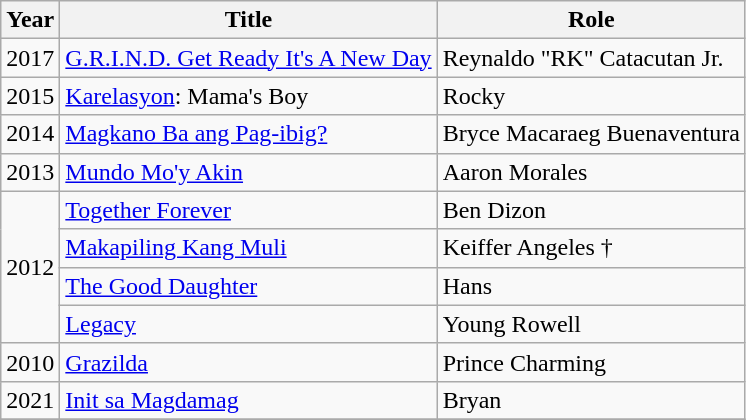<table class="wikitable">
<tr>
<th>Year</th>
<th>Title</th>
<th>Role</th>
</tr>
<tr>
<td>2017</td>
<td><a href='#'>G.R.I.N.D. Get Ready It's A New Day</a></td>
<td>Reynaldo "RK" Catacutan Jr.</td>
</tr>
<tr>
<td>2015</td>
<td><a href='#'>Karelasyon</a>: Mama's Boy</td>
<td>Rocky</td>
</tr>
<tr>
<td>2014</td>
<td><a href='#'>Magkano Ba ang Pag-ibig?</a></td>
<td>Bryce Macaraeg Buenaventura</td>
</tr>
<tr>
<td>2013</td>
<td><a href='#'>Mundo Mo'y Akin</a></td>
<td>Aaron Morales</td>
</tr>
<tr>
<td rowspan="4">2012</td>
<td><a href='#'>Together Forever</a></td>
<td>Ben Dizon</td>
</tr>
<tr>
<td><a href='#'>Makapiling Kang Muli</a></td>
<td>Keiffer Angeles †</td>
</tr>
<tr>
<td><a href='#'>The Good Daughter</a></td>
<td>Hans</td>
</tr>
<tr>
<td><a href='#'>Legacy</a></td>
<td>Young Rowell</td>
</tr>
<tr>
<td>2010</td>
<td><a href='#'>Grazilda</a></td>
<td>Prince Charming</td>
</tr>
<tr>
<td>2021</td>
<td><a href='#'>Init sa Magdamag</a></td>
<td>Bryan</td>
</tr>
<tr>
</tr>
</table>
